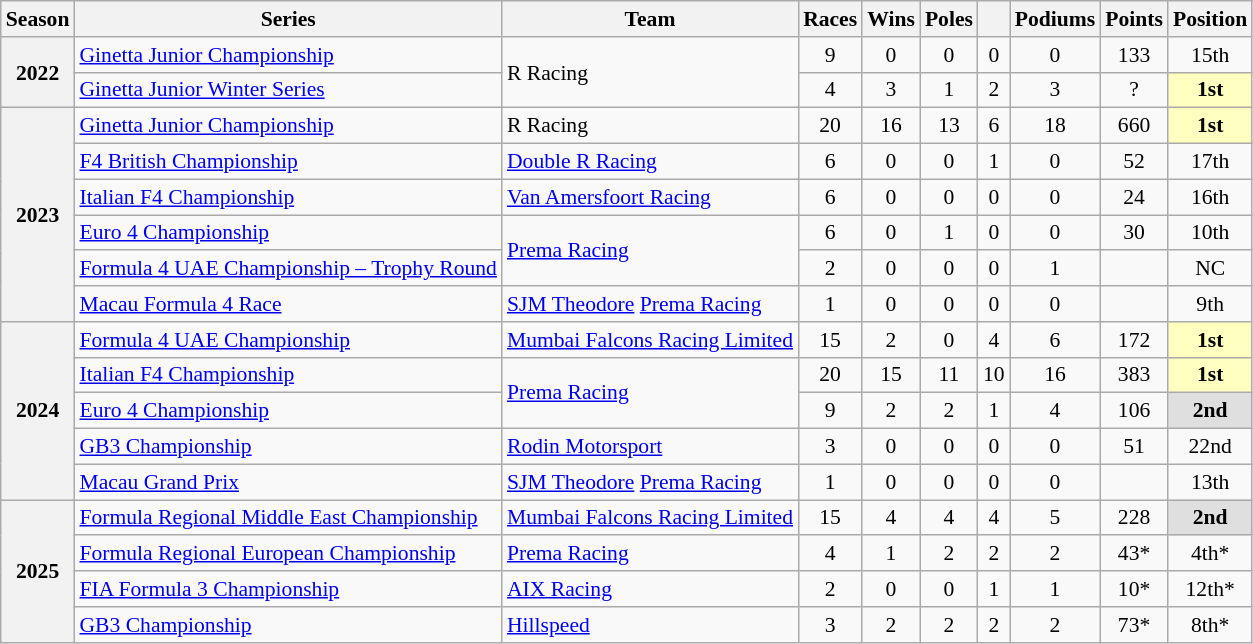<table class="wikitable" style="font-size: 90%; text-align:center;">
<tr>
<th>Season</th>
<th>Series</th>
<th>Team</th>
<th>Races</th>
<th>Wins</th>
<th>Poles</th>
<th></th>
<th>Podiums</th>
<th>Points</th>
<th>Position</th>
</tr>
<tr>
<th rowspan="2">2022</th>
<td style="text-align:left;"><a href='#'>Ginetta Junior Championship</a></td>
<td style="text-align:left;" rowspan="2">R Racing</td>
<td>9</td>
<td>0</td>
<td>0</td>
<td>0</td>
<td>0</td>
<td>133</td>
<td>15th</td>
</tr>
<tr>
<td style="text-align:left;"><a href='#'>Ginetta Junior Winter Series</a></td>
<td>4</td>
<td>3</td>
<td>1</td>
<td>2</td>
<td>3</td>
<td>?</td>
<td style="background:#FFFFBF;"><strong>1st</strong></td>
</tr>
<tr>
<th rowspan="6">2023</th>
<td style="text-align:left;"><a href='#'>Ginetta Junior Championship</a></td>
<td style="text-align:left;">R Racing</td>
<td>20</td>
<td>16</td>
<td>13</td>
<td>6</td>
<td>18</td>
<td>660</td>
<td style="background:#FFFFBF;"><strong>1st</strong></td>
</tr>
<tr>
<td style="text-align:left;"><a href='#'>F4 British Championship</a></td>
<td style="text-align:left;"><a href='#'>Double R Racing</a></td>
<td>6</td>
<td>0</td>
<td>0</td>
<td>1</td>
<td>0</td>
<td>52</td>
<td>17th</td>
</tr>
<tr>
<td style="text-align:left;"><a href='#'>Italian F4 Championship</a></td>
<td style="text-align:left;"><a href='#'>Van Amersfoort Racing</a></td>
<td>6</td>
<td>0</td>
<td>0</td>
<td>0</td>
<td>0</td>
<td>24</td>
<td>16th</td>
</tr>
<tr>
<td style="text-align:left;"><a href='#'>Euro 4 Championship</a></td>
<td style="text-align:left;" rowspan="2"><a href='#'>Prema Racing</a></td>
<td>6</td>
<td>0</td>
<td>1</td>
<td>0</td>
<td>0</td>
<td>30</td>
<td>10th</td>
</tr>
<tr>
<td style="text-align:left;"><a href='#'>Formula 4 UAE Championship – Trophy Round</a></td>
<td>2</td>
<td>0</td>
<td>0</td>
<td>0</td>
<td>1</td>
<td></td>
<td>NC</td>
</tr>
<tr>
<td style="text-align:left;"><a href='#'>Macau Formula 4 Race</a></td>
<td style="text-align:left;"><a href='#'>SJM Theodore</a> <a href='#'>Prema Racing</a></td>
<td>1</td>
<td>0</td>
<td>0</td>
<td>0</td>
<td>0</td>
<td></td>
<td>9th</td>
</tr>
<tr>
<th rowspan="5">2024</th>
<td style="text-align:left;"><a href='#'>Formula 4 UAE Championship</a></td>
<td style="text-align:left;"><a href='#'>Mumbai Falcons Racing Limited</a></td>
<td>15</td>
<td>2</td>
<td>0</td>
<td>4</td>
<td>6</td>
<td>172</td>
<td style="background:#FFFFBF;"><strong>1st</strong></td>
</tr>
<tr>
<td style="text-align:left;"><a href='#'>Italian F4 Championship</a></td>
<td style="text-align:left;" rowspan="2"><a href='#'>Prema Racing</a></td>
<td>20</td>
<td>15</td>
<td>11</td>
<td>10</td>
<td>16</td>
<td>383</td>
<td style="background:#FFFFBF;"><strong>1st</strong></td>
</tr>
<tr>
<td style="text-align:left;"><a href='#'>Euro 4 Championship</a></td>
<td>9</td>
<td>2</td>
<td>2</td>
<td>1</td>
<td>4</td>
<td>106</td>
<td style="background:#DFDFDF;"><strong>2nd</strong></td>
</tr>
<tr>
<td style="text-align:left;"><a href='#'>GB3 Championship</a></td>
<td style="text-align:left;"><a href='#'>Rodin Motorsport</a></td>
<td>3</td>
<td>0</td>
<td>0</td>
<td>0</td>
<td>0</td>
<td>51</td>
<td>22nd</td>
</tr>
<tr>
<td style="text-align:left;"><a href='#'>Macau Grand Prix</a></td>
<td style="text-align:left;"><a href='#'>SJM Theodore</a> <a href='#'>Prema Racing</a></td>
<td>1</td>
<td>0</td>
<td>0</td>
<td>0</td>
<td>0</td>
<td></td>
<td>13th</td>
</tr>
<tr>
<th rowspan="4">2025</th>
<td style="text-align:left;"><a href='#'>Formula Regional Middle East Championship</a></td>
<td style="text-align:left;"><a href='#'>Mumbai Falcons Racing Limited</a></td>
<td>15</td>
<td>4</td>
<td>4</td>
<td>4</td>
<td>5</td>
<td>228</td>
<td style="background:#DFDFDF;"><strong>2nd</strong></td>
</tr>
<tr>
<td style="text-align:left;"><a href='#'>Formula Regional European Championship</a></td>
<td style="text-align:left;"><a href='#'>Prema Racing</a></td>
<td>4</td>
<td>1</td>
<td>2</td>
<td>2</td>
<td>2</td>
<td>43*</td>
<td>4th*</td>
</tr>
<tr>
<td style="text-align:left;"><a href='#'>FIA Formula 3 Championship</a></td>
<td style="text-align:left;"><a href='#'>AIX Racing</a></td>
<td>2</td>
<td>0</td>
<td>0</td>
<td>1</td>
<td>1</td>
<td>10*</td>
<td>12th*</td>
</tr>
<tr>
<td style="text-align:left;"><a href='#'>GB3 Championship</a></td>
<td style="text-align:left;"><a href='#'>Hillspeed</a></td>
<td>3</td>
<td>2</td>
<td>2</td>
<td>2</td>
<td>2</td>
<td>73*</td>
<td>8th*</td>
</tr>
</table>
